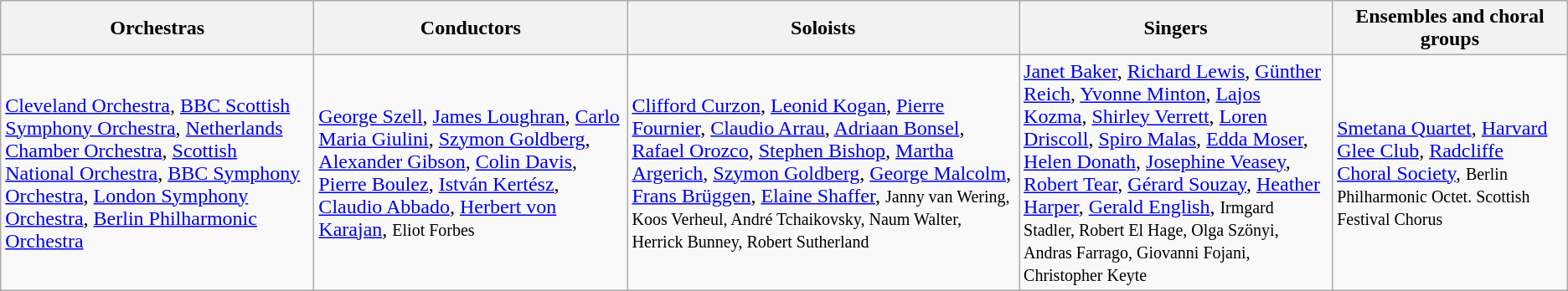<table class="wikitable toptextcells">
<tr class="hintergrundfarbe5">
<th style="width:20%;">Orchestras</th>
<th style="width:20%;">Conductors</th>
<th style="width:25%;">Soloists</th>
<th style="width:20%;">Singers</th>
<th style="width:15%;">Ensembles and choral groups</th>
</tr>
<tr>
<td><a href='#'>Cleveland Orchestra</a>, <a href='#'>BBC Scottish Symphony Orchestra</a>, <a href='#'>Netherlands Chamber Orchestra</a>, <a href='#'>Scottish National Orchestra</a>, <a href='#'>BBC Symphony Orchestra</a>, <a href='#'>London Symphony Orchestra</a>, <a href='#'>Berlin Philharmonic Orchestra</a></td>
<td><a href='#'>George Szell</a>,  <a href='#'>James Loughran</a>, <a href='#'>Carlo Maria Giulini</a>, <a href='#'>Szymon Goldberg</a>, <a href='#'>Alexander Gibson</a>, <a href='#'>Colin Davis</a>, <a href='#'>Pierre Boulez</a>, <a href='#'>István Kertész</a>, <a href='#'>Claudio Abbado</a>, <a href='#'>Herbert von Karajan</a>, <small>Eliot Forbes</small></td>
<td><a href='#'>Clifford Curzon</a>, <a href='#'>Leonid Kogan</a>, <a href='#'>Pierre Fournier</a>, <a href='#'>Claudio Arrau</a>, <a href='#'>Adriaan Bonsel</a>, <a href='#'>Rafael Orozco</a>, <a href='#'>Stephen Bishop</a>, <a href='#'>Martha Argerich</a>, <a href='#'>Szymon Goldberg</a>, <a href='#'>George Malcolm</a>, <a href='#'>Frans Brüggen</a>, <a href='#'>Elaine Shaffer</a>, <small>Janny van Wering, Koos Verheul, André Tchaikovsky, Naum Walter, Herrick Bunney, Robert Sutherland</small></td>
<td><a href='#'>Janet Baker</a>, <a href='#'>Richard Lewis</a>, <a href='#'>Günther Reich</a>, <a href='#'>Yvonne Minton</a>, <a href='#'>Lajos Kozma</a>, <a href='#'>Shirley Verrett</a>, <a href='#'>Loren Driscoll</a>, <a href='#'>Spiro Malas</a>, <a href='#'>Edda Moser</a>, <a href='#'>Helen Donath</a>, <a href='#'>Josephine Veasey</a>, <a href='#'>Robert Tear</a>, <a href='#'>Gérard Souzay</a>, <a href='#'>Heather Harper</a>, <a href='#'>Gerald English</a>, <small>Irmgard Stadler, Robert El Hage, Olga Szönyi, Andras Farrago, Giovanni Fojani, Christopher Keyte</small></td>
<td><a href='#'>Smetana Quartet</a>, <a href='#'>Harvard Glee Club</a>, <a href='#'>Radcliffe Choral Society</a>, <small>Berlin Philharmonic Octet. Scottish Festival Chorus</small></td>
</tr>
</table>
